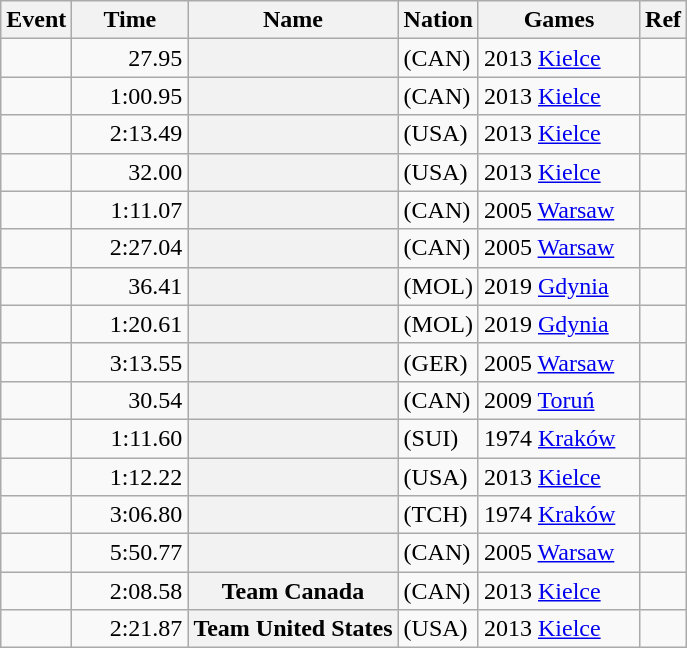<table class="sortable wikitable plainrowheaders">
<tr>
<th scope="col">Event</th>
<th scope="col" class=unsortable width=70>Time</th>
<th scope="col">Name</th>
<th scope="col">Nation</th>
<th scope="col" width=100>Games</th>
<th scope="col" class=unsortable>Ref</th>
</tr>
<tr>
<td></td>
<td align=right>27.95</td>
<th scope="row"></th>
<td> (CAN)</td>
<td>2013 <a href='#'>Kielce</a></td>
<td></td>
</tr>
<tr>
<td></td>
<td align=right>1:00.95</td>
<th scope="row"></th>
<td> (CAN)</td>
<td>2013 <a href='#'>Kielce</a></td>
<td></td>
</tr>
<tr>
<td></td>
<td align=right>2:13.49</td>
<th scope="row"></th>
<td> (USA)</td>
<td>2013 <a href='#'>Kielce</a></td>
<td></td>
</tr>
<tr>
<td></td>
<td align=right>32.00</td>
<th scope="row"></th>
<td> (USA)</td>
<td>2013 <a href='#'>Kielce</a></td>
<td></td>
</tr>
<tr>
<td></td>
<td align=right>1:11.07</td>
<th scope="row"></th>
<td> (CAN)</td>
<td>2005 <a href='#'>Warsaw</a></td>
<td></td>
</tr>
<tr>
<td></td>
<td align=right>2:27.04</td>
<th scope="row"></th>
<td> (CAN)</td>
<td>2005 <a href='#'>Warsaw</a></td>
<td></td>
</tr>
<tr>
<td></td>
<td align=right>36.41</td>
<th scope="row"></th>
<td> (MOL)</td>
<td>2019 <a href='#'>Gdynia</a></td>
<td></td>
</tr>
<tr>
<td></td>
<td align=right>1:20.61</td>
<th scope="row"></th>
<td> (MOL)</td>
<td>2019 <a href='#'>Gdynia</a></td>
<td></td>
</tr>
<tr>
<td></td>
<td align=right>3:13.55</td>
<th scope="row"></th>
<td> (GER)</td>
<td>2005 <a href='#'>Warsaw</a></td>
<td></td>
</tr>
<tr>
<td></td>
<td align=right>30.54</td>
<th scope="row"></th>
<td> (CAN)</td>
<td>2009 <a href='#'>Toruń</a></td>
<td></td>
</tr>
<tr>
<td></td>
<td align=right>1:11.60</td>
<th scope="row"></th>
<td> (SUI)</td>
<td>1974 <a href='#'>Kraków</a></td>
<td></td>
</tr>
<tr>
<td></td>
<td align=right>1:12.22</td>
<th scope="row"></th>
<td> (USA)</td>
<td>2013 <a href='#'>Kielce</a></td>
<td></td>
</tr>
<tr>
<td></td>
<td align=right>3:06.80</td>
<th scope="row"></th>
<td> (TCH)</td>
<td>1974 <a href='#'>Kraków</a></td>
<td></td>
</tr>
<tr>
<td></td>
<td align=right>5:50.77</td>
<th scope="row"></th>
<td> (CAN)</td>
<td>2005 <a href='#'>Warsaw</a></td>
<td></td>
</tr>
<tr>
<td></td>
<td align=right>2:08.58</td>
<th scope="row">Team Canada</th>
<td> (CAN)</td>
<td>2013 <a href='#'>Kielce</a></td>
<td></td>
</tr>
<tr>
<td></td>
<td align=right>2:21.87</td>
<th scope="row">Team United States</th>
<td> (USA)</td>
<td>2013 <a href='#'>Kielce</a></td>
<td></td>
</tr>
</table>
